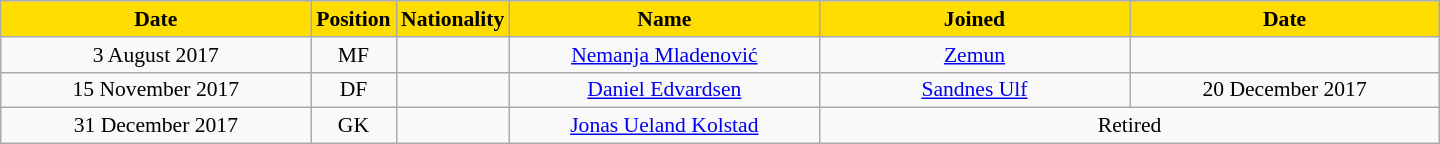<table class="wikitable"  style="text-align:center; font-size:90%; ">
<tr>
<th style="background:#FFDD00; color:black; width:200px;">Date</th>
<th style="background:#FFDD00; color:black; width:50px;">Position</th>
<th style="background:#FFDD00; color:black; width:50px;">Nationality</th>
<th style="background:#FFDD00; color:black; width:200px;">Name</th>
<th style="background:#FFDD00; color:black; width:200px;">Joined</th>
<th style="background:#FFDD00; color:black; width:200px;">Date</th>
</tr>
<tr>
<td>3 August 2017</td>
<td>MF</td>
<td></td>
<td><a href='#'>Nemanja Mladenović</a></td>
<td><a href='#'>Zemun</a></td>
<td></td>
</tr>
<tr>
<td>15 November 2017</td>
<td>DF</td>
<td></td>
<td><a href='#'>Daniel Edvardsen</a></td>
<td><a href='#'>Sandnes Ulf</a></td>
<td>20 December 2017</td>
</tr>
<tr>
<td>31 December 2017</td>
<td>GK</td>
<td></td>
<td><a href='#'>Jonas Ueland Kolstad</a></td>
<td colspan="2">Retired</td>
</tr>
</table>
